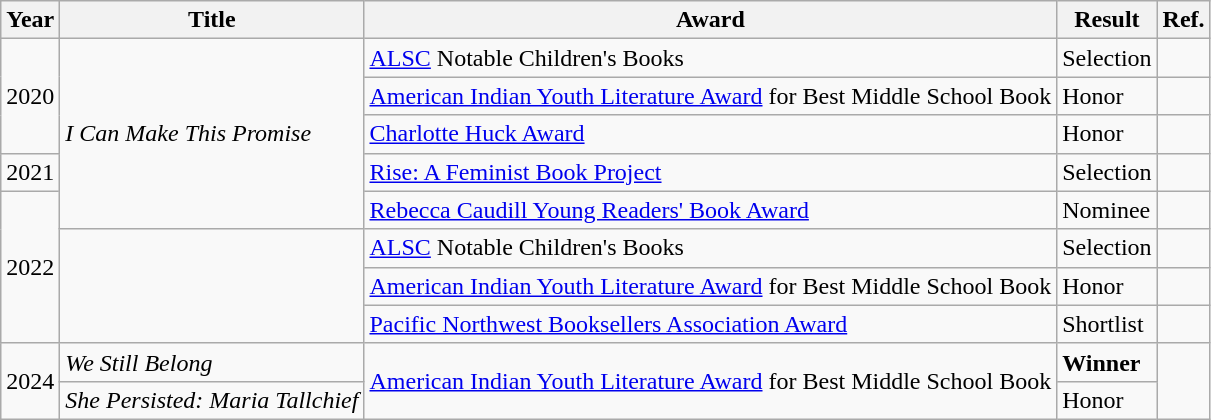<table class="wikitable sortable mw-collapsible">
<tr>
<th>Year</th>
<th>Title</th>
<th>Award</th>
<th>Result</th>
<th>Ref.</th>
</tr>
<tr>
<td rowspan="3">2020</td>
<td rowspan="5"><em>I Can Make This Promise</em></td>
<td><a href='#'>ALSC</a> Notable Children's Books</td>
<td>Selection</td>
<td></td>
</tr>
<tr>
<td><a href='#'>American Indian Youth Literature Award</a> for Best Middle School Book</td>
<td>Honor</td>
<td></td>
</tr>
<tr>
<td><a href='#'>Charlotte Huck Award</a></td>
<td>Honor</td>
<td></td>
</tr>
<tr>
<td>2021</td>
<td><a href='#'>Rise: A Feminist Book Project</a></td>
<td>Selection</td>
<td></td>
</tr>
<tr>
<td rowspan="4">2022</td>
<td><a href='#'>Rebecca Caudill Young Readers' Book Award</a></td>
<td>Nominee</td>
<td></td>
</tr>
<tr>
<td rowspan="3"></td>
<td><a href='#'>ALSC</a> Notable Children's Books</td>
<td>Selection</td>
<td></td>
</tr>
<tr>
<td><a href='#'>American Indian Youth Literature Award</a> for Best Middle School Book</td>
<td>Honor</td>
<td></td>
</tr>
<tr>
<td><a href='#'>Pacific Northwest Booksellers Association Award</a></td>
<td>Shortlist</td>
<td></td>
</tr>
<tr>
<td rowspan="2">2024</td>
<td><em>We Still Belong</em></td>
<td rowspan="2"><a href='#'>American Indian Youth Literature Award</a> for Best Middle School Book</td>
<td><strong>Winner</strong></td>
<td rowspan="2"></td>
</tr>
<tr>
<td><em>She Persisted: Maria Tallchief</em></td>
<td>Honor</td>
</tr>
</table>
